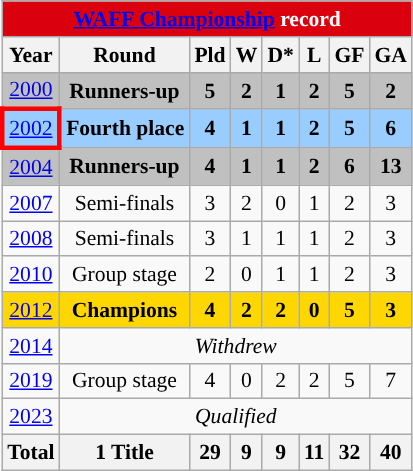<table class="wikitable" style="text-align: center;font-size:90%;">
<tr>
<th colspan=9 style="background: #db000d; color: #FFFFFF;"><a href='#'>WAFF Championship</a> record</th>
</tr>
<tr>
<th>Year</th>
<th>Round</th>
<th>Pld</th>
<th>W</th>
<th>D*</th>
<th>L</th>
<th>GF</th>
<th>GA</th>
</tr>
<tr bgcolor=silver>
<td> <a href='#'>2000</a></td>
<td><strong>Runners-up</strong></td>
<td><strong>5</strong></td>
<td><strong>2</strong></td>
<td><strong>1</strong></td>
<td><strong>2</strong></td>
<td><strong>5</strong></td>
<td><strong>2</strong></td>
</tr>
<tr style="background:#9acdff;">
<td style="border: 3px solid red"> <a href='#'>2002</a></td>
<td><strong>Fourth place</strong></td>
<td><strong>4</strong></td>
<td><strong>1</strong></td>
<td><strong>1</strong></td>
<td><strong>2</strong></td>
<td><strong>5</strong></td>
<td><strong>6</strong></td>
</tr>
<tr bgcolor=silver>
<td> <a href='#'>2004</a></td>
<td><strong>Runners-up</strong></td>
<td><strong>4</strong></td>
<td><strong>1</strong></td>
<td><strong>1</strong></td>
<td><strong>2</strong></td>
<td><strong>6</strong></td>
<td><strong>13</strong></td>
</tr>
<tr>
<td> <a href='#'>2007</a></td>
<td>Semi-finals</td>
<td>3</td>
<td>2</td>
<td>0</td>
<td>1</td>
<td>2</td>
<td>3</td>
</tr>
<tr>
<td> <a href='#'>2008</a></td>
<td>Semi-finals</td>
<td>3</td>
<td>1</td>
<td>1</td>
<td>1</td>
<td>2</td>
<td>3</td>
</tr>
<tr>
<td> <a href='#'>2010</a></td>
<td>Group stage</td>
<td>2</td>
<td>0</td>
<td>1</td>
<td>1</td>
<td>2</td>
<td>3</td>
</tr>
<tr bgcolor=gold>
<td> <a href='#'>2012</a></td>
<td><strong>Champions</strong></td>
<td><strong>4</strong></td>
<td><strong>2</strong></td>
<td><strong>2</strong></td>
<td><strong>0</strong></td>
<td><strong>5</strong></td>
<td><strong>3</strong></td>
</tr>
<tr>
<td> <a href='#'>2014</a></td>
<td colspan=7><em>Withdrew</em></td>
</tr>
<tr>
<td> <a href='#'>2019</a></td>
<td>Group stage</td>
<td>4</td>
<td>0</td>
<td>2</td>
<td>2</td>
<td>5</td>
<td>7</td>
</tr>
<tr>
<td> <a href='#'>2023</a></td>
<td colspan=7><em>Qualified</em></td>
</tr>
<tr>
<th><strong>Total</strong></th>
<th><strong>1 Title</strong></th>
<th><strong>29</strong></th>
<th><strong>9</strong></th>
<th><strong>9</strong></th>
<th><strong>11</strong></th>
<th><strong>32</strong></th>
<th><strong>40</strong></th>
</tr>
</table>
